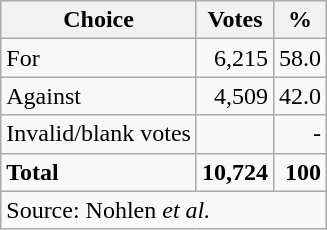<table class=wikitable style=text-align:right>
<tr>
<th>Choice</th>
<th>Votes</th>
<th>%</th>
</tr>
<tr>
<td align=left>For</td>
<td>6,215</td>
<td>58.0</td>
</tr>
<tr>
<td align=left>Against</td>
<td>4,509</td>
<td>42.0</td>
</tr>
<tr>
<td align=left>Invalid/blank votes</td>
<td></td>
<td>-</td>
</tr>
<tr>
<td align=left><strong>Total</strong></td>
<td><strong>10,724</strong></td>
<td><strong>100</strong></td>
</tr>
<tr>
<td colspan=3 align=left>Source: Nohlen <em>et al.</em></td>
</tr>
</table>
